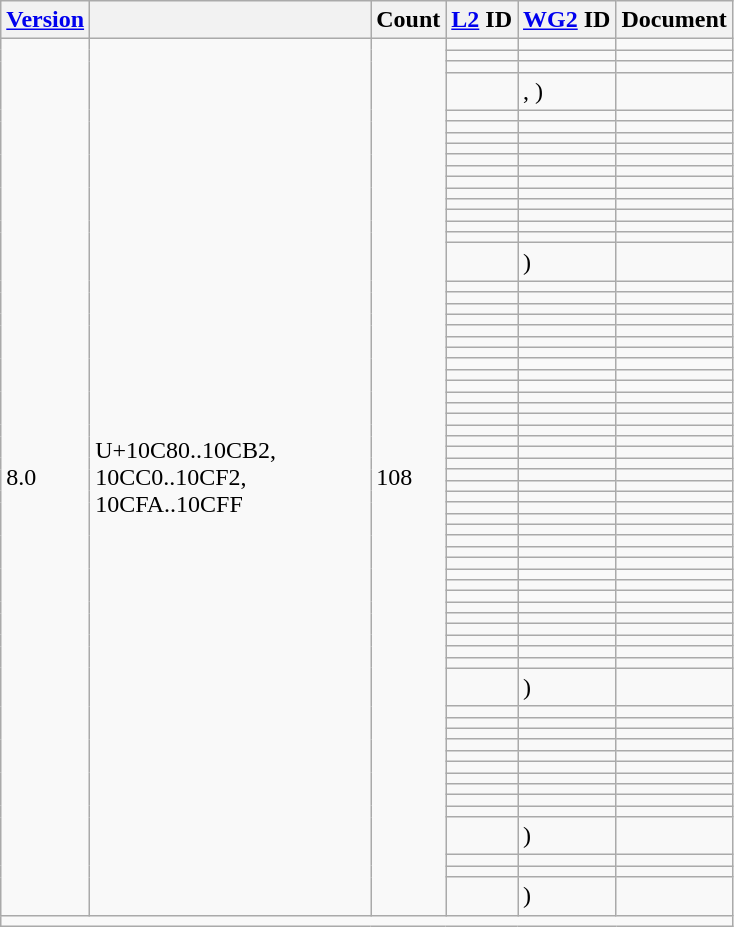<table class="wikitable collapsible collapsed sticky-header">
<tr>
<th><a href='#'>Version</a></th>
<th></th>
<th>Count</th>
<th><a href='#'>L2</a> ID</th>
<th><a href='#'>WG2</a> ID</th>
<th>Document</th>
</tr>
<tr>
<td rowspan="67">8.0</td>
<td rowspan="67" width="180">U+10C80..10CB2, 10CC0..10CF2, 10CFA..10CFF</td>
<td rowspan="67">108</td>
<td></td>
<td></td>
<td></td>
</tr>
<tr>
<td></td>
<td></td>
<td></td>
</tr>
<tr>
<td></td>
<td></td>
<td></td>
</tr>
<tr>
<td></td>
<td> , )</td>
<td></td>
</tr>
<tr>
<td></td>
<td></td>
<td></td>
</tr>
<tr>
<td></td>
<td></td>
<td></td>
</tr>
<tr>
<td></td>
<td></td>
<td></td>
</tr>
<tr>
<td></td>
<td></td>
<td></td>
</tr>
<tr>
<td></td>
<td></td>
<td></td>
</tr>
<tr>
<td></td>
<td></td>
<td></td>
</tr>
<tr>
<td></td>
<td></td>
<td></td>
</tr>
<tr>
<td></td>
<td></td>
<td></td>
</tr>
<tr>
<td></td>
<td></td>
<td></td>
</tr>
<tr>
<td></td>
<td></td>
<td></td>
</tr>
<tr>
<td></td>
<td></td>
<td></td>
</tr>
<tr>
<td></td>
<td></td>
<td></td>
</tr>
<tr>
<td></td>
<td> )</td>
<td></td>
</tr>
<tr>
<td></td>
<td></td>
<td></td>
</tr>
<tr>
<td></td>
<td></td>
<td></td>
</tr>
<tr>
<td></td>
<td></td>
<td></td>
</tr>
<tr>
<td></td>
<td></td>
<td></td>
</tr>
<tr>
<td></td>
<td></td>
<td></td>
</tr>
<tr>
<td></td>
<td></td>
<td></td>
</tr>
<tr>
<td></td>
<td></td>
<td></td>
</tr>
<tr>
<td></td>
<td></td>
<td></td>
</tr>
<tr>
<td></td>
<td></td>
<td></td>
</tr>
<tr>
<td></td>
<td></td>
<td></td>
</tr>
<tr>
<td></td>
<td></td>
<td></td>
</tr>
<tr>
<td></td>
<td></td>
<td></td>
</tr>
<tr>
<td></td>
<td></td>
<td></td>
</tr>
<tr>
<td></td>
<td></td>
<td></td>
</tr>
<tr>
<td></td>
<td></td>
<td></td>
</tr>
<tr>
<td></td>
<td></td>
<td></td>
</tr>
<tr>
<td></td>
<td></td>
<td></td>
</tr>
<tr>
<td></td>
<td></td>
<td></td>
</tr>
<tr>
<td></td>
<td></td>
<td></td>
</tr>
<tr>
<td></td>
<td></td>
<td></td>
</tr>
<tr>
<td></td>
<td></td>
<td></td>
</tr>
<tr>
<td></td>
<td></td>
<td></td>
</tr>
<tr>
<td></td>
<td></td>
<td></td>
</tr>
<tr>
<td></td>
<td></td>
<td></td>
</tr>
<tr>
<td></td>
<td></td>
<td></td>
</tr>
<tr>
<td></td>
<td></td>
<td></td>
</tr>
<tr>
<td></td>
<td></td>
<td></td>
</tr>
<tr>
<td></td>
<td></td>
<td></td>
</tr>
<tr>
<td></td>
<td></td>
<td></td>
</tr>
<tr>
<td></td>
<td></td>
<td></td>
</tr>
<tr>
<td></td>
<td></td>
<td></td>
</tr>
<tr>
<td></td>
<td></td>
<td></td>
</tr>
<tr>
<td></td>
<td></td>
<td></td>
</tr>
<tr>
<td></td>
<td></td>
<td></td>
</tr>
<tr>
<td></td>
<td></td>
<td></td>
</tr>
<tr>
<td></td>
<td> )</td>
<td></td>
</tr>
<tr>
<td></td>
<td></td>
<td></td>
</tr>
<tr>
<td></td>
<td></td>
<td></td>
</tr>
<tr>
<td></td>
<td></td>
<td></td>
</tr>
<tr>
<td></td>
<td></td>
<td></td>
</tr>
<tr>
<td></td>
<td></td>
<td></td>
</tr>
<tr>
<td></td>
<td></td>
<td></td>
</tr>
<tr>
<td></td>
<td></td>
<td></td>
</tr>
<tr>
<td></td>
<td></td>
<td></td>
</tr>
<tr>
<td></td>
<td></td>
<td></td>
</tr>
<tr>
<td></td>
<td></td>
<td></td>
</tr>
<tr>
<td></td>
<td> )</td>
<td></td>
</tr>
<tr>
<td></td>
<td></td>
<td></td>
</tr>
<tr>
<td></td>
<td></td>
<td></td>
</tr>
<tr>
<td></td>
<td> )</td>
<td></td>
</tr>
<tr class="sortbottom">
<td colspan="6"></td>
</tr>
</table>
